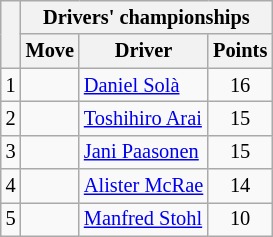<table class="wikitable" style="font-size:85%;">
<tr>
<th rowspan="2"></th>
<th colspan="3" nowrap>Drivers' championships</th>
</tr>
<tr>
<th>Move</th>
<th>Driver</th>
<th>Points</th>
</tr>
<tr>
<td align="center">1</td>
<td align="center"></td>
<td> <a href='#'>Daniel Solà</a></td>
<td align="center">16</td>
</tr>
<tr>
<td align="center">2</td>
<td align="center"></td>
<td> <a href='#'>Toshihiro Arai</a></td>
<td align="center">15</td>
</tr>
<tr>
<td align="center">3</td>
<td align="center"></td>
<td> <a href='#'>Jani Paasonen</a></td>
<td align="center">15</td>
</tr>
<tr>
<td align="center">4</td>
<td align="center"></td>
<td> <a href='#'>Alister McRae</a></td>
<td align="center">14</td>
</tr>
<tr>
<td align="center">5</td>
<td align="center"></td>
<td> <a href='#'>Manfred Stohl</a></td>
<td align="center">10</td>
</tr>
</table>
